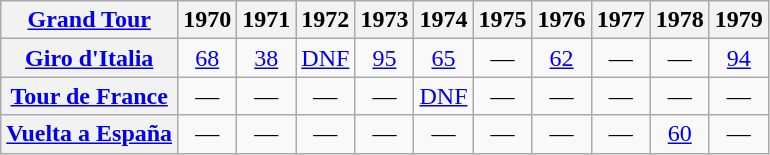<table class="wikitable plainrowheaders">
<tr>
<th scope="col"><a href='#'>Grand Tour</a></th>
<th scope="col">1970</th>
<th scope="col">1971</th>
<th scope="col">1972</th>
<th scope="col">1973</th>
<th scope="col">1974</th>
<th scope="col">1975</th>
<th scope="col">1976</th>
<th scope="col">1977</th>
<th scope="col">1978</th>
<th scope="col">1979</th>
</tr>
<tr style="text-align:center;">
<th scope="row"> <a href='#'>Giro d'Italia</a></th>
<td><a href='#'>68</a></td>
<td><a href='#'>38</a></td>
<td><a href='#'>DNF</a></td>
<td><a href='#'>95</a></td>
<td><a href='#'>65</a></td>
<td>—</td>
<td><a href='#'>62</a></td>
<td>—</td>
<td>—</td>
<td><a href='#'>94</a></td>
</tr>
<tr style="text-align:center;">
<th scope="row"> <a href='#'>Tour de France</a></th>
<td>—</td>
<td>—</td>
<td>—</td>
<td>—</td>
<td><a href='#'>DNF</a></td>
<td>—</td>
<td>—</td>
<td>—</td>
<td>—</td>
<td>—</td>
</tr>
<tr style="text-align:center;">
<th scope="row"> <a href='#'>Vuelta a España</a></th>
<td>—</td>
<td>—</td>
<td>—</td>
<td>—</td>
<td>—</td>
<td>—</td>
<td>—</td>
<td>—</td>
<td><a href='#'>60</a></td>
<td>—</td>
</tr>
</table>
